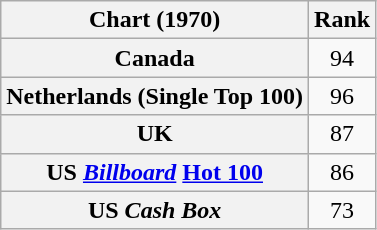<table class="wikitable sortable plainrowheaders" style="text-align:center;">
<tr>
<th scope="col">Chart (1970)</th>
<th scope="col">Rank</th>
</tr>
<tr>
<th scope="row">Canada</th>
<td>94</td>
</tr>
<tr>
<th scope="row">Netherlands (Single Top 100)</th>
<td>96</td>
</tr>
<tr>
<th scope="row">UK</th>
<td>87</td>
</tr>
<tr>
<th scope="row">US <em><a href='#'>Billboard</a></em> <a href='#'>Hot 100</a></th>
<td>86</td>
</tr>
<tr>
<th scope="row">US <em>Cash Box</em></th>
<td>73</td>
</tr>
</table>
